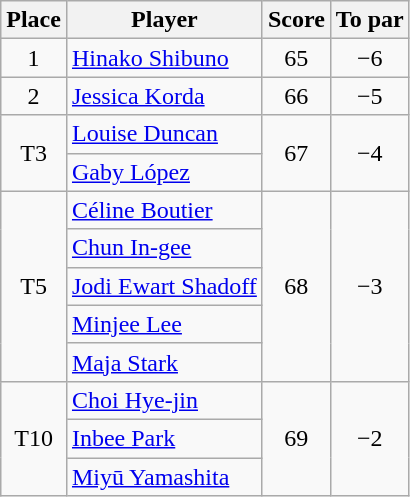<table class="wikitable">
<tr>
<th>Place</th>
<th>Player</th>
<th>Score</th>
<th>To par</th>
</tr>
<tr>
<td align=center>1</td>
<td> <a href='#'>Hinako Shibuno</a></td>
<td align=center>65</td>
<td align=center>−6</td>
</tr>
<tr>
<td align=center>2</td>
<td> <a href='#'>Jessica Korda</a></td>
<td align=center>66</td>
<td align=center>−5</td>
</tr>
<tr>
<td align=center rowspan=2>T3</td>
<td> <a href='#'>Louise Duncan</a></td>
<td align=center rowspan=2>67</td>
<td align=center rowspan=2>−4</td>
</tr>
<tr>
<td> <a href='#'>Gaby López</a></td>
</tr>
<tr>
<td align=center rowspan=5>T5</td>
<td> <a href='#'>Céline Boutier</a></td>
<td align=center rowspan=5>68</td>
<td align=center rowspan=5>−3</td>
</tr>
<tr>
<td> <a href='#'>Chun In-gee</a></td>
</tr>
<tr>
<td> <a href='#'>Jodi Ewart Shadoff</a></td>
</tr>
<tr>
<td> <a href='#'>Minjee Lee</a></td>
</tr>
<tr>
<td> <a href='#'>Maja Stark</a></td>
</tr>
<tr>
<td align=center rowspan=3>T10</td>
<td> <a href='#'>Choi Hye-jin</a></td>
<td align=center rowspan=3>69</td>
<td align=center rowspan=3>−2</td>
</tr>
<tr>
<td> <a href='#'>Inbee Park</a></td>
</tr>
<tr>
<td> <a href='#'>Miyū Yamashita</a></td>
</tr>
</table>
